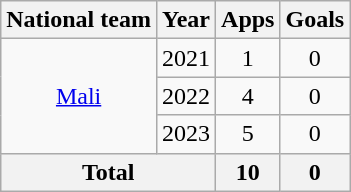<table class="wikitable" style="text-align:center">
<tr>
<th>National team</th>
<th>Year</th>
<th>Apps</th>
<th>Goals</th>
</tr>
<tr>
<td rowspan="3"><a href='#'>Mali</a></td>
<td>2021</td>
<td>1</td>
<td>0</td>
</tr>
<tr>
<td>2022</td>
<td>4</td>
<td>0</td>
</tr>
<tr>
<td>2023</td>
<td>5</td>
<td>0</td>
</tr>
<tr>
<th colspan="2">Total</th>
<th>10</th>
<th>0</th>
</tr>
</table>
